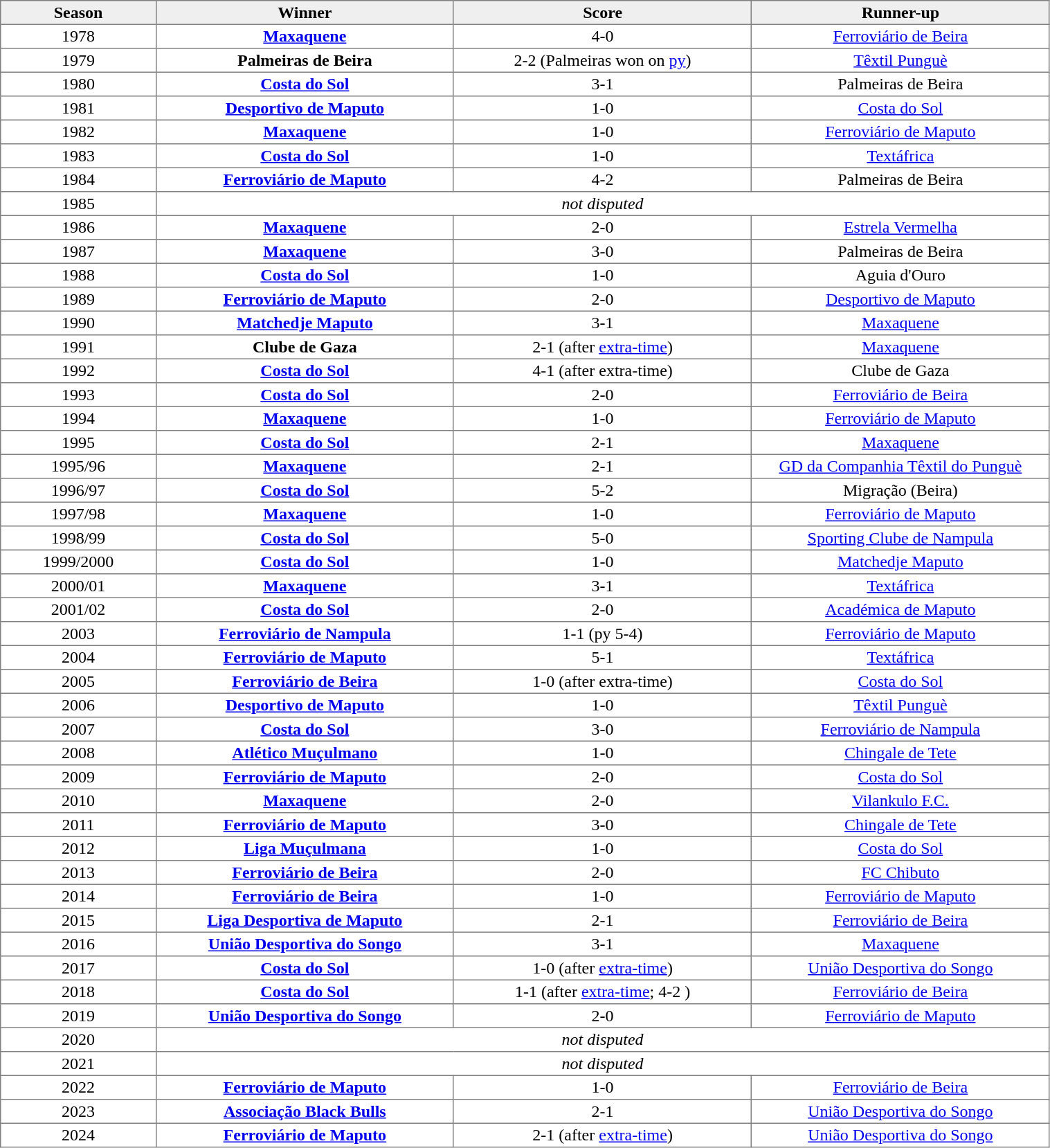<table class="toccolours" border="1" cellpadding="2" style="border-collapse: collapse; text-align: center; width: 80%; margin: 2 auto;">
<tr style="background: #efefef;">
<th width="12%">Season</th>
<th width="23%">Winner</th>
<th width="23%">Score</th>
<th width="23%">Runner-up</th>
</tr>
<tr>
<td>1978</td>
<td><strong><a href='#'>Maxaquene</a></strong></td>
<td>4-0</td>
<td><a href='#'>Ferroviário de Beira</a></td>
</tr>
<tr>
<td>1979</td>
<td><strong>Palmeiras de Beira</strong></td>
<td>2-2 (Palmeiras won on <a href='#'>py</a>)</td>
<td><a href='#'>Têxtil Punguè</a></td>
</tr>
<tr>
<td>1980</td>
<td><strong><a href='#'>Costa do Sol</a></strong></td>
<td>3-1</td>
<td>Palmeiras de Beira</td>
</tr>
<tr>
<td>1981</td>
<td><strong><a href='#'>Desportivo de Maputo</a></strong></td>
<td>1-0</td>
<td><a href='#'>Costa do Sol</a></td>
</tr>
<tr>
<td>1982</td>
<td><strong><a href='#'>Maxaquene</a></strong></td>
<td>1-0</td>
<td><a href='#'>Ferroviário de Maputo</a></td>
</tr>
<tr>
<td>1983</td>
<td><strong><a href='#'>Costa do Sol</a></strong></td>
<td>1-0</td>
<td><a href='#'>Textáfrica</a></td>
</tr>
<tr>
<td>1984</td>
<td><strong><a href='#'>Ferroviário de Maputo</a></strong></td>
<td>4-2</td>
<td>Palmeiras de Beira</td>
</tr>
<tr>
<td>1985</td>
<td colspan= 3><em>not disputed</em></td>
</tr>
<tr>
<td>1986</td>
<td><strong><a href='#'>Maxaquene</a></strong></td>
<td>2-0</td>
<td><a href='#'>Estrela Vermelha</a></td>
</tr>
<tr>
<td>1987</td>
<td><strong><a href='#'>Maxaquene</a></strong></td>
<td>3-0</td>
<td>Palmeiras de Beira</td>
</tr>
<tr>
<td>1988</td>
<td><strong><a href='#'>Costa do Sol</a></strong></td>
<td>1-0</td>
<td>Aguia d'Ouro</td>
</tr>
<tr>
<td>1989</td>
<td><strong><a href='#'>Ferroviário de Maputo</a></strong></td>
<td>2-0</td>
<td><a href='#'>Desportivo de Maputo</a></td>
</tr>
<tr>
<td>1990</td>
<td><strong><a href='#'>Matchedje Maputo</a></strong></td>
<td>3-1</td>
<td><a href='#'>Maxaquene</a></td>
</tr>
<tr>
<td>1991</td>
<td><strong>Clube de Gaza</strong></td>
<td>2-1 (after <a href='#'>extra-time</a>)</td>
<td><a href='#'>Maxaquene</a></td>
</tr>
<tr>
<td>1992</td>
<td><strong><a href='#'>Costa do Sol</a></strong></td>
<td>4-1 (after extra-time)</td>
<td>Clube de Gaza</td>
</tr>
<tr>
<td>1993</td>
<td><strong><a href='#'>Costa do Sol</a></strong></td>
<td>2-0</td>
<td><a href='#'>Ferroviário de Beira</a></td>
</tr>
<tr>
<td>1994</td>
<td><strong><a href='#'>Maxaquene</a></strong></td>
<td>1-0</td>
<td><a href='#'>Ferroviário de Maputo</a></td>
</tr>
<tr>
<td>1995</td>
<td><strong><a href='#'>Costa do Sol</a></strong></td>
<td>2-1</td>
<td><a href='#'>Maxaquene</a></td>
</tr>
<tr>
<td>1995/96</td>
<td><strong><a href='#'>Maxaquene</a></strong></td>
<td>2-1</td>
<td><a href='#'>GD da Companhia Têxtil do Punguè</a></td>
</tr>
<tr>
<td>1996/97</td>
<td><strong><a href='#'>Costa do Sol</a></strong></td>
<td>5-2</td>
<td>Migração (Beira)</td>
</tr>
<tr>
<td>1997/98</td>
<td><strong><a href='#'>Maxaquene</a></strong></td>
<td>1-0</td>
<td><a href='#'>Ferroviário de Maputo</a></td>
</tr>
<tr>
<td>1998/99</td>
<td><strong><a href='#'>Costa do Sol</a></strong></td>
<td>5-0</td>
<td><a href='#'>Sporting Clube de Nampula</a></td>
</tr>
<tr>
<td>1999/2000</td>
<td><strong><a href='#'>Costa do Sol</a></strong></td>
<td>1-0</td>
<td><a href='#'>Matchedje Maputo</a></td>
</tr>
<tr>
<td>2000/01</td>
<td><strong><a href='#'>Maxaquene</a></strong></td>
<td>3-1</td>
<td><a href='#'>Textáfrica</a></td>
</tr>
<tr>
<td>2001/02</td>
<td><strong><a href='#'>Costa do Sol</a></strong></td>
<td>2-0</td>
<td><a href='#'>Académica de Maputo</a></td>
</tr>
<tr>
<td>2003</td>
<td><strong><a href='#'>Ferroviário de Nampula</a></strong></td>
<td>1-1 (py 5-4)</td>
<td><a href='#'>Ferroviário de Maputo</a></td>
</tr>
<tr>
<td>2004</td>
<td><strong><a href='#'>Ferroviário de Maputo</a></strong></td>
<td>5-1</td>
<td><a href='#'>Textáfrica</a></td>
</tr>
<tr>
<td>2005</td>
<td><strong><a href='#'>Ferroviário de Beira</a></strong></td>
<td>1-0 (after extra-time)</td>
<td><a href='#'>Costa do Sol</a></td>
</tr>
<tr>
<td>2006</td>
<td><strong><a href='#'>Desportivo de Maputo</a></strong></td>
<td>1-0</td>
<td><a href='#'>Têxtil Punguè</a></td>
</tr>
<tr>
<td>2007</td>
<td><strong><a href='#'>Costa do Sol</a></strong></td>
<td>3-0</td>
<td><a href='#'>Ferroviário de Nampula</a></td>
</tr>
<tr>
<td>2008</td>
<td><strong><a href='#'>Atlético Muçulmano</a></strong></td>
<td>1-0</td>
<td><a href='#'>Chingale de Tete</a></td>
</tr>
<tr>
<td>2009</td>
<td><strong><a href='#'>Ferroviário de Maputo</a></strong></td>
<td>2-0</td>
<td><a href='#'>Costa do Sol</a></td>
</tr>
<tr>
<td>2010</td>
<td><strong><a href='#'>Maxaquene</a></strong></td>
<td>2-0</td>
<td><a href='#'>Vilankulo F.C.</a></td>
</tr>
<tr>
<td>2011</td>
<td><strong><a href='#'>Ferroviário de Maputo</a></strong></td>
<td>3-0</td>
<td><a href='#'>Chingale de Tete</a></td>
</tr>
<tr>
<td>2012</td>
<td><strong><a href='#'>Liga Muçulmana</a></strong></td>
<td>1-0</td>
<td><a href='#'>Costa do Sol</a></td>
</tr>
<tr>
<td>2013</td>
<td><strong><a href='#'>Ferroviário de Beira</a></strong></td>
<td>2-0</td>
<td><a href='#'>FC Chibuto</a></td>
</tr>
<tr>
<td>2014</td>
<td><strong><a href='#'>Ferroviário de Beira</a></strong></td>
<td>1-0</td>
<td><a href='#'>Ferroviário de Maputo</a></td>
</tr>
<tr>
<td>2015</td>
<td><strong><a href='#'>Liga Desportiva de Maputo</a></strong></td>
<td>2-1</td>
<td><a href='#'>Ferroviário de Beira</a></td>
</tr>
<tr>
<td>2016</td>
<td><strong><a href='#'>União Desportiva do Songo</a></strong></td>
<td>3-1</td>
<td><a href='#'>Maxaquene</a></td>
</tr>
<tr>
<td>2017</td>
<td><strong><a href='#'>Costa do Sol</a></strong></td>
<td>1-0 (after <a href='#'>extra-time</a>)</td>
<td><a href='#'>União Desportiva do Songo</a></td>
</tr>
<tr>
<td>2018</td>
<td><strong><a href='#'>Costa do Sol</a></strong></td>
<td>1-1 (after <a href='#'>extra-time</a>; 4-2 )</td>
<td><a href='#'>Ferroviário de Beira</a></td>
</tr>
<tr>
<td>2019</td>
<td><strong><a href='#'>União Desportiva do Songo</a></strong></td>
<td>2-0</td>
<td><a href='#'>Ferroviário de Maputo</a></td>
</tr>
<tr>
<td>2020</td>
<td colspan="3"><em>not disputed</em></td>
</tr>
<tr>
<td>2021</td>
<td colspan="3"><em>not disputed</em></td>
</tr>
<tr>
<td>2022</td>
<td><strong><a href='#'>Ferroviário de Maputo</a></strong></td>
<td>1-0</td>
<td><a href='#'>Ferroviário de Beira</a></td>
</tr>
<tr>
<td>2023</td>
<td><strong><a href='#'>Associação Black Bulls</a></strong></td>
<td>2-1</td>
<td><a href='#'>União Desportiva do Songo</a></td>
</tr>
<tr>
<td>2024</td>
<td><strong><a href='#'>Ferroviário de Maputo</a></strong></td>
<td>2-1 (after <a href='#'>extra-time</a>)</td>
<td><a href='#'>União Desportiva do Songo</a></td>
</tr>
</table>
